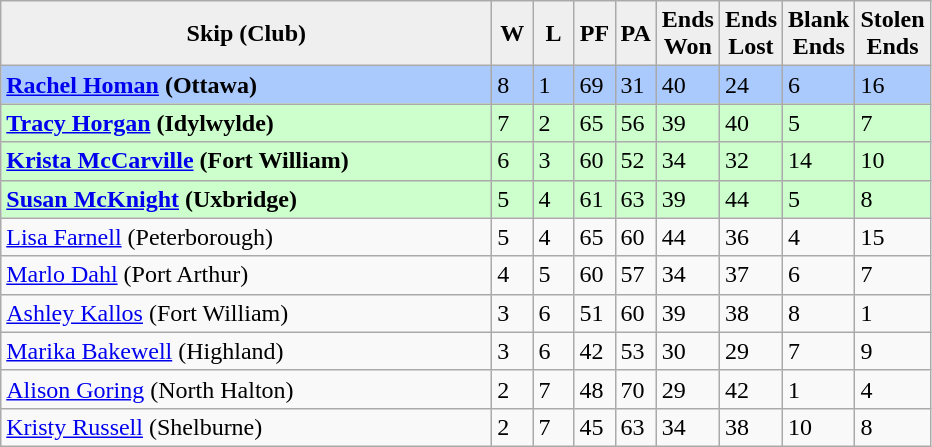<table class="wikitable">
<tr>
<th style="background:#efefef; width:320px;">Skip (Club)</th>
<th style="background:#efefef; width:20px;">W</th>
<th style="background:#efefef; width:20px;">L</th>
<th style="background:#efefef; width:20px;">PF</th>
<th style="background:#efefef; width:20px;">PA</th>
<th style="background:#efefef; width:20px;">Ends <br> Won</th>
<th style="background:#efefef; width:20px;">Ends <br> Lost</th>
<th style="background:#efefef; width:20px;">Blank <br> Ends</th>
<th style="background:#efefef; width:20px;">Stolen <br> Ends</th>
</tr>
<tr style="background:#aac9fc;">
<td><strong><a href='#'>Rachel Homan</a> (Ottawa)</strong></td>
<td>8</td>
<td>1</td>
<td>69</td>
<td>31</td>
<td>40</td>
<td>24</td>
<td>6</td>
<td>16</td>
</tr>
<tr style="background:#cfc;">
<td><strong><a href='#'>Tracy Horgan</a> (Idylwylde)</strong></td>
<td>7</td>
<td>2</td>
<td>65</td>
<td>56</td>
<td>39</td>
<td>40</td>
<td>5</td>
<td>7</td>
</tr>
<tr style="background:#cfc;">
<td><strong><a href='#'>Krista McCarville</a> (Fort William)</strong></td>
<td>6</td>
<td>3</td>
<td>60</td>
<td>52</td>
<td>34</td>
<td>32</td>
<td>14</td>
<td>10</td>
</tr>
<tr style="background:#cfc;">
<td><strong><a href='#'>Susan McKnight</a> (Uxbridge)</strong></td>
<td>5</td>
<td>4</td>
<td>61</td>
<td>63</td>
<td>39</td>
<td>44</td>
<td>5</td>
<td>8</td>
</tr>
<tr>
<td><a href='#'>Lisa Farnell</a> (Peterborough)</td>
<td>5</td>
<td>4</td>
<td>65</td>
<td>60</td>
<td>44</td>
<td>36</td>
<td>4</td>
<td>15</td>
</tr>
<tr>
<td><a href='#'>Marlo Dahl</a> (Port Arthur)</td>
<td>4</td>
<td>5</td>
<td>60</td>
<td>57</td>
<td>34</td>
<td>37</td>
<td>6</td>
<td>7</td>
</tr>
<tr>
<td><a href='#'>Ashley Kallos</a> (Fort William)</td>
<td>3</td>
<td>6</td>
<td>51</td>
<td>60</td>
<td>39</td>
<td>38</td>
<td>8</td>
<td>1</td>
</tr>
<tr>
<td><a href='#'>Marika Bakewell</a> (Highland)</td>
<td>3</td>
<td>6</td>
<td>42</td>
<td>53</td>
<td>30</td>
<td>29</td>
<td>7</td>
<td>9</td>
</tr>
<tr>
<td><a href='#'>Alison Goring</a> (North Halton)</td>
<td>2</td>
<td>7</td>
<td>48</td>
<td>70</td>
<td>29</td>
<td>42</td>
<td>1</td>
<td>4</td>
</tr>
<tr>
<td><a href='#'>Kristy Russell</a> (Shelburne)</td>
<td>2</td>
<td>7</td>
<td>45</td>
<td>63</td>
<td>34</td>
<td>38</td>
<td>10</td>
<td>8</td>
</tr>
</table>
